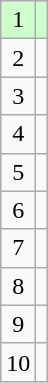<table class="wikitable">
<tr>
<td bgcolor="#ccffcc" align=center width=15>1</td>
<td bgcolor="#ccffcc"></td>
</tr>
<tr>
<td align=center>2</td>
<td></td>
</tr>
<tr>
<td align=center>3</td>
<td></td>
</tr>
<tr>
<td align=center>4</td>
<td></td>
</tr>
<tr>
<td align=center>5</td>
<td></td>
</tr>
<tr>
<td align=center>6</td>
<td></td>
</tr>
<tr>
<td align=center>7</td>
<td></td>
</tr>
<tr>
<td align=center>8</td>
<td></td>
</tr>
<tr>
<td align=center>9</td>
<td></td>
</tr>
<tr>
<td align=center>10</td>
<td></td>
</tr>
</table>
